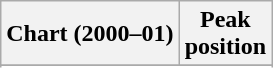<table class="wikitable sortable plainrowheaders" style="text-align:center">
<tr>
<th scope="col">Chart (2000–01)</th>
<th scope="col">Peak<br>position</th>
</tr>
<tr>
</tr>
<tr>
</tr>
<tr>
</tr>
</table>
